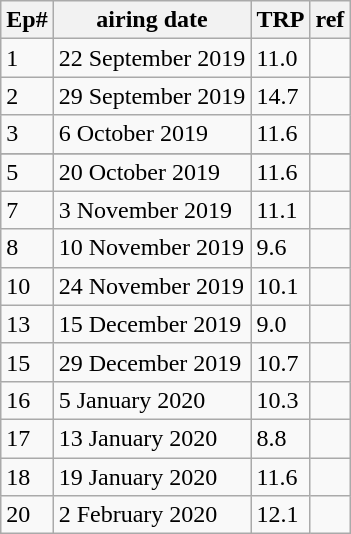<table class="sortable wikitable">
<tr>
<th>Ep#</th>
<th>airing date</th>
<th>TRP</th>
<th>ref</th>
</tr>
<tr>
<td>1</td>
<td>22 September 2019</td>
<td>11.0</td>
<td></td>
</tr>
<tr>
<td>2</td>
<td>29 September 2019</td>
<td>14.7</td>
<td></td>
</tr>
<tr>
<td>3</td>
<td>6 October 2019</td>
<td>11.6</td>
<td></td>
</tr>
<tr>
</tr>
<tr>
<td>5</td>
<td>20 October 2019</td>
<td>11.6</td>
<td></td>
</tr>
<tr>
<td>7</td>
<td>3 November 2019</td>
<td>11.1</td>
<td></td>
</tr>
<tr>
<td>8</td>
<td>10 November 2019</td>
<td>9.6</td>
<td></td>
</tr>
<tr>
<td>10</td>
<td>24 November 2019</td>
<td>10.1</td>
<td></td>
</tr>
<tr>
<td>13</td>
<td>15 December 2019</td>
<td>9.0</td>
<td></td>
</tr>
<tr>
<td>15</td>
<td>29 December 2019</td>
<td>10.7</td>
<td></td>
</tr>
<tr>
<td>16</td>
<td>5 January 2020</td>
<td>10.3</td>
<td></td>
</tr>
<tr>
<td>17</td>
<td>13 January 2020</td>
<td>8.8</td>
<td></td>
</tr>
<tr>
<td>18</td>
<td>19 January 2020</td>
<td>11.6</td>
<td></td>
</tr>
<tr>
<td>20</td>
<td>2 February 2020</td>
<td>12.1</td>
<td></td>
</tr>
</table>
